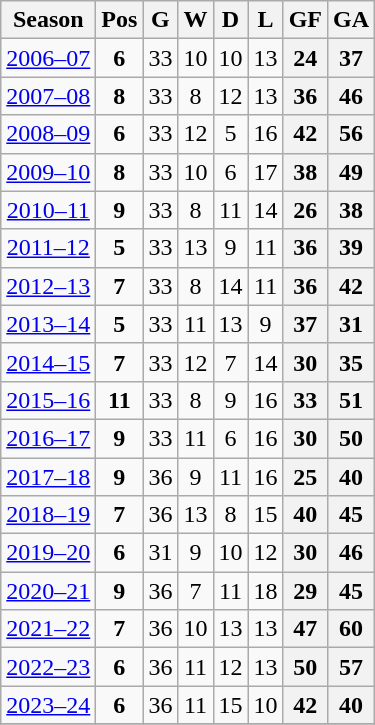<table class="wikitable sortable" style="text-align: center;">
<tr>
<th>Season</th>
<th>Pos</th>
<th>G</th>
<th>W</th>
<th>D</th>
<th>L</th>
<th>GF</th>
<th>GA</th>
</tr>
<tr>
<td><a href='#'>2006–07</a></td>
<td><strong>6</strong></td>
<td>33</td>
<td>10</td>
<td>10</td>
<td>13</td>
<th>24</th>
<th>37</th>
</tr>
<tr>
<td><a href='#'>2007–08</a></td>
<td><strong>8</strong></td>
<td>33</td>
<td>8</td>
<td>12</td>
<td>13</td>
<th>36</th>
<th>46</th>
</tr>
<tr>
<td><a href='#'>2008–09</a></td>
<td><strong>6</strong></td>
<td>33</td>
<td>12</td>
<td>5</td>
<td>16</td>
<th>42</th>
<th>56</th>
</tr>
<tr>
<td><a href='#'>2009–10</a></td>
<td><strong>8</strong></td>
<td>33</td>
<td>10</td>
<td>6</td>
<td>17</td>
<th>38</th>
<th>49</th>
</tr>
<tr>
<td><a href='#'>2010–11</a></td>
<td><strong>9</strong></td>
<td>33</td>
<td>8</td>
<td>11</td>
<td>14</td>
<th>26</th>
<th>38</th>
</tr>
<tr>
<td><a href='#'>2011–12</a></td>
<td><strong>5</strong></td>
<td>33</td>
<td>13</td>
<td>9</td>
<td>11</td>
<th>36</th>
<th>39</th>
</tr>
<tr>
<td><a href='#'>2012–13</a></td>
<td><strong>7</strong></td>
<td>33</td>
<td>8</td>
<td>14</td>
<td>11</td>
<th>36</th>
<th>42</th>
</tr>
<tr>
<td><a href='#'>2013–14</a></td>
<td><strong>5</strong></td>
<td>33</td>
<td>11</td>
<td>13</td>
<td>9</td>
<th>37</th>
<th>31</th>
</tr>
<tr>
<td><a href='#'>2014–15</a></td>
<td><strong>7</strong></td>
<td>33</td>
<td>12</td>
<td>7</td>
<td>14</td>
<th>30</th>
<th>35</th>
</tr>
<tr>
<td><a href='#'>2015–16</a></td>
<td><strong>11</strong></td>
<td>33</td>
<td>8</td>
<td>9</td>
<td>16</td>
<th>33</th>
<th>51</th>
</tr>
<tr>
<td><a href='#'>2016–17</a></td>
<td><strong>9</strong></td>
<td>33</td>
<td>11</td>
<td>6</td>
<td>16</td>
<th>30</th>
<th>50</th>
</tr>
<tr>
<td><a href='#'>2017–18</a></td>
<td><strong>9</strong></td>
<td>36</td>
<td>9</td>
<td>11</td>
<td>16</td>
<th>25</th>
<th>40</th>
</tr>
<tr>
<td><a href='#'>2018–19</a></td>
<td><strong>7</strong></td>
<td>36</td>
<td>13</td>
<td>8</td>
<td>15</td>
<th>40</th>
<th>45</th>
</tr>
<tr>
<td><a href='#'>2019–20</a></td>
<td><strong>6</strong></td>
<td>31</td>
<td>9</td>
<td>10</td>
<td>12</td>
<th>30</th>
<th>46</th>
</tr>
<tr>
<td><a href='#'>2020–21</a></td>
<td><strong>9</strong></td>
<td>36</td>
<td>7</td>
<td>11</td>
<td>18</td>
<th>29</th>
<th>45</th>
</tr>
<tr>
<td><a href='#'>2021–22</a></td>
<td><strong>7</strong></td>
<td>36</td>
<td>10</td>
<td>13</td>
<td>13</td>
<th>47</th>
<th>60</th>
</tr>
<tr>
<td><a href='#'>2022–23</a></td>
<td><strong>6</strong></td>
<td>36</td>
<td>11</td>
<td>12</td>
<td>13</td>
<th>50</th>
<th>57</th>
</tr>
<tr>
<td><a href='#'>2023–24</a></td>
<td><strong>6</strong></td>
<td>36</td>
<td>11</td>
<td>15</td>
<td>10</td>
<th>42</th>
<th>40</th>
</tr>
<tr>
</tr>
</table>
